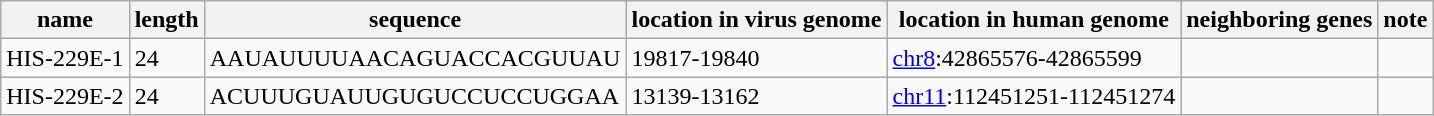<table class="wikitable sortable">
<tr>
<th>name</th>
<th>length</th>
<th>sequence</th>
<th>location in virus genome</th>
<th>location in human genome</th>
<th>neighboring genes</th>
<th>note</th>
</tr>
<tr>
<td>HIS-229E-1</td>
<td>24</td>
<td>AAUAUUUUAACAGUACCACGUUAU</td>
<td>19817-19840</td>
<td><a href='#'>chr8</a>:42865576-42865599</td>
<td></td>
<td></td>
</tr>
<tr>
<td>HIS-229E-2</td>
<td>24</td>
<td>ACUUUGUAUUGUGUCCUCCUGGAA</td>
<td>13139-13162</td>
<td><a href='#'>chr11</a>:112451251-112451274</td>
<td></td>
<td></td>
</tr>
</table>
